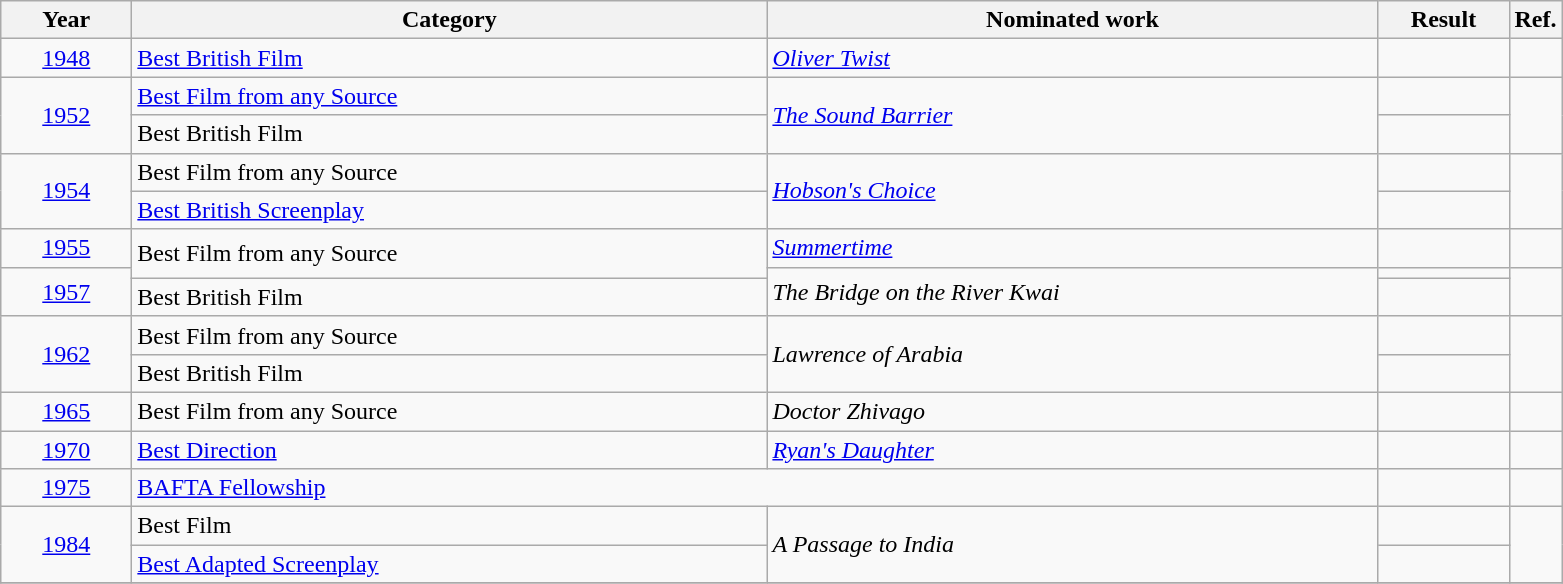<table class=wikitable>
<tr>
<th scope="col" style="width:5em;">Year</th>
<th scope="col" style="width:26em;">Category</th>
<th scope="col" style="width:25em;">Nominated work</th>
<th scope="col" style="width:5em;">Result</th>
<th>Ref.</th>
</tr>
<tr>
<td style="text-align:center;"><a href='#'>1948</a></td>
<td><a href='#'>Best British Film</a></td>
<td><em><a href='#'>Oliver Twist</a></em></td>
<td></td>
<td></td>
</tr>
<tr>
<td style="text-align:center;", rowspan=2><a href='#'>1952</a></td>
<td><a href='#'>Best Film from any Source</a></td>
<td rowspan=2><em><a href='#'>The Sound Barrier</a></em></td>
<td></td>
<td rowspan=2></td>
</tr>
<tr>
<td>Best British Film</td>
<td></td>
</tr>
<tr>
<td style="text-align:center;", rowspan=2><a href='#'>1954</a></td>
<td>Best Film from any Source</td>
<td rowspan=2><em><a href='#'>Hobson's Choice</a></em></td>
<td></td>
<td rowspan=2></td>
</tr>
<tr>
<td><a href='#'>Best British Screenplay</a></td>
<td></td>
</tr>
<tr>
<td style="text-align:center;"><a href='#'>1955</a></td>
<td rowspan=2>Best Film from any Source</td>
<td><em><a href='#'>Summertime</a></em></td>
<td></td>
<td></td>
</tr>
<tr>
<td style="text-align:center;", rowspan=2><a href='#'>1957</a></td>
<td rowspan=2><em>The Bridge on the River Kwai</em></td>
<td></td>
<td rowspan=2></td>
</tr>
<tr>
<td>Best British Film</td>
<td></td>
</tr>
<tr>
<td style="text-align:center;", rowspan=2><a href='#'>1962</a></td>
<td>Best Film from any Source</td>
<td rowspan=2><em>Lawrence of Arabia</em></td>
<td></td>
<td rowspan=2></td>
</tr>
<tr>
<td>Best British Film</td>
<td></td>
</tr>
<tr>
<td style="text-align:center;"><a href='#'>1965</a></td>
<td>Best Film from any Source</td>
<td><em>Doctor Zhivago</em></td>
<td></td>
<td></td>
</tr>
<tr>
<td style="text-align:center;"><a href='#'>1970</a></td>
<td><a href='#'>Best Direction</a></td>
<td><em><a href='#'>Ryan's Daughter</a></em></td>
<td></td>
<td></td>
</tr>
<tr>
<td style="text-align:center;"><a href='#'>1975</a></td>
<td colspan=2><a href='#'>BAFTA Fellowship</a></td>
<td></td>
<td></td>
</tr>
<tr>
<td style="text-align:center;", rowspan=2><a href='#'>1984</a></td>
<td>Best Film</td>
<td rowspan=2><em>A Passage to India</em></td>
<td></td>
<td rowspan=2></td>
</tr>
<tr>
<td><a href='#'>Best Adapted Screenplay</a></td>
<td></td>
</tr>
<tr>
</tr>
</table>
